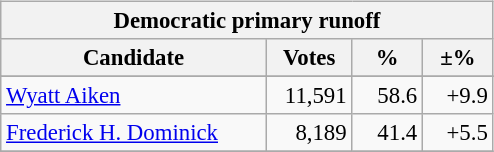<table class="wikitable" align="left" style="margin: 1em 1em 1em 0; font-size: 95%;">
<tr>
<th colspan="4">Democratic primary runoff</th>
</tr>
<tr>
<th colspan="1" style="width: 170px">Candidate</th>
<th style="width: 50px">Votes</th>
<th style="width: 40px">%</th>
<th style="width: 40px">±%</th>
</tr>
<tr>
</tr>
<tr>
<td><a href='#'>Wyatt Aiken</a></td>
<td align="right">11,591</td>
<td align="right">58.6</td>
<td align="right">+9.9</td>
</tr>
<tr>
<td><a href='#'>Frederick H. Dominick</a></td>
<td align="right">8,189</td>
<td align="right">41.4</td>
<td align="right">+5.5</td>
</tr>
<tr>
</tr>
</table>
